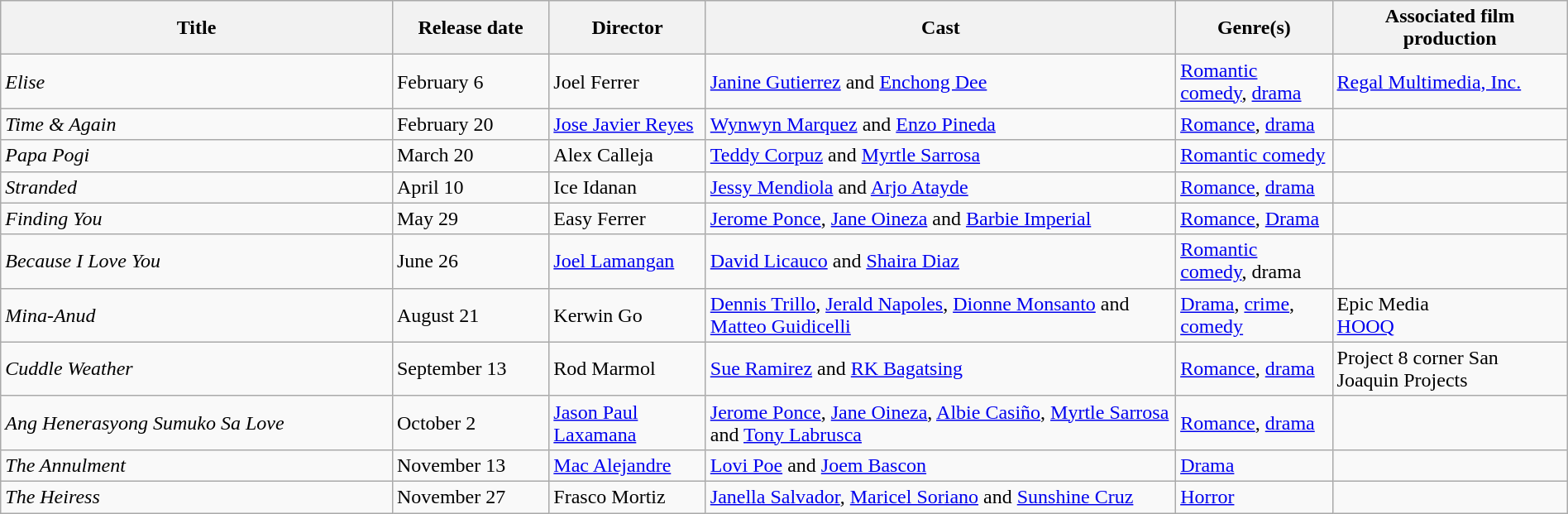<table class="wikitable" style="width:100%;">
<tr>
<th style="width:25%;">Title</th>
<th style="width:10%;">Release date</th>
<th style="width:10%;">Director</th>
<th style="width:30%;">Cast</th>
<th style="width:10%;">Genre(s)</th>
<th style="width:15%;">Associated film production</th>
</tr>
<tr>
<td><em>Elise</em></td>
<td>February 6</td>
<td>Joel Ferrer</td>
<td><a href='#'>Janine Gutierrez</a> and <a href='#'>Enchong Dee</a></td>
<td><a href='#'>Romantic comedy</a>, <a href='#'>drama</a></td>
<td><a href='#'>Regal Multimedia, Inc.</a></td>
</tr>
<tr>
<td><em>Time & Again</em></td>
<td>February 20</td>
<td><a href='#'>Jose Javier Reyes</a></td>
<td><a href='#'>Wynwyn Marquez</a> and <a href='#'>Enzo Pineda</a></td>
<td><a href='#'>Romance</a>, <a href='#'>drama</a></td>
<td></td>
</tr>
<tr>
<td><em>Papa Pogi</em></td>
<td>March 20</td>
<td>Alex Calleja</td>
<td><a href='#'>Teddy Corpuz</a> and <a href='#'>Myrtle Sarrosa</a></td>
<td><a href='#'>Romantic comedy</a></td>
<td></td>
</tr>
<tr>
<td><em>Stranded</em></td>
<td>April 10</td>
<td>Ice Idanan</td>
<td><a href='#'>Jessy Mendiola</a> and <a href='#'>Arjo Atayde</a></td>
<td><a href='#'>Romance</a>, <a href='#'>drama</a></td>
<td></td>
</tr>
<tr>
<td><em>Finding You</em></td>
<td>May 29</td>
<td>Easy Ferrer</td>
<td><a href='#'>Jerome Ponce</a>, <a href='#'>Jane Oineza</a> and <a href='#'>Barbie Imperial</a></td>
<td><a href='#'>Romance</a>, <a href='#'>Drama</a></td>
<td></td>
</tr>
<tr>
<td><em>Because I Love You</em></td>
<td>June 26</td>
<td><a href='#'>Joel Lamangan</a></td>
<td><a href='#'>David Licauco</a> and <a href='#'>Shaira Diaz</a></td>
<td><a href='#'>Romantic comedy</a>, drama</td>
<td></td>
</tr>
<tr>
<td><em>Mina-Anud</em></td>
<td>August 21</td>
<td>Kerwin Go</td>
<td><a href='#'>Dennis Trillo</a>, <a href='#'>Jerald Napoles</a>, <a href='#'>Dionne Monsanto</a> and <a href='#'>Matteo Guidicelli</a></td>
<td><a href='#'>Drama</a>, <a href='#'>crime</a>, <a href='#'>comedy</a></td>
<td>Epic Media<br><a href='#'>HOOQ</a></td>
</tr>
<tr>
<td><em>Cuddle Weather</em></td>
<td>September 13</td>
<td>Rod Marmol</td>
<td><a href='#'>Sue Ramirez</a> and <a href='#'>RK Bagatsing</a></td>
<td><a href='#'>Romance</a>, <a href='#'>drama</a></td>
<td>Project 8 corner San Joaquin Projects</td>
</tr>
<tr>
<td><em>Ang Henerasyong Sumuko Sa Love</em></td>
<td>October 2</td>
<td><a href='#'>Jason Paul Laxamana</a></td>
<td><a href='#'>Jerome Ponce</a>, <a href='#'>Jane Oineza</a>, <a href='#'>Albie Casiño</a>, <a href='#'>Myrtle Sarrosa</a> and <a href='#'>Tony Labrusca</a></td>
<td><a href='#'>Romance</a>, <a href='#'>drama</a></td>
<td></td>
</tr>
<tr>
<td><em>The Annulment</em></td>
<td>November 13</td>
<td><a href='#'>Mac Alejandre</a></td>
<td><a href='#'>Lovi Poe</a> and <a href='#'>Joem Bascon</a></td>
<td><a href='#'>Drama</a></td>
<td></td>
</tr>
<tr>
<td><em>The Heiress</em></td>
<td>November 27</td>
<td>Frasco Mortiz</td>
<td><a href='#'>Janella Salvador</a>, <a href='#'>Maricel Soriano</a> and <a href='#'>Sunshine Cruz</a></td>
<td><a href='#'>Horror</a></td>
<td></td>
</tr>
</table>
